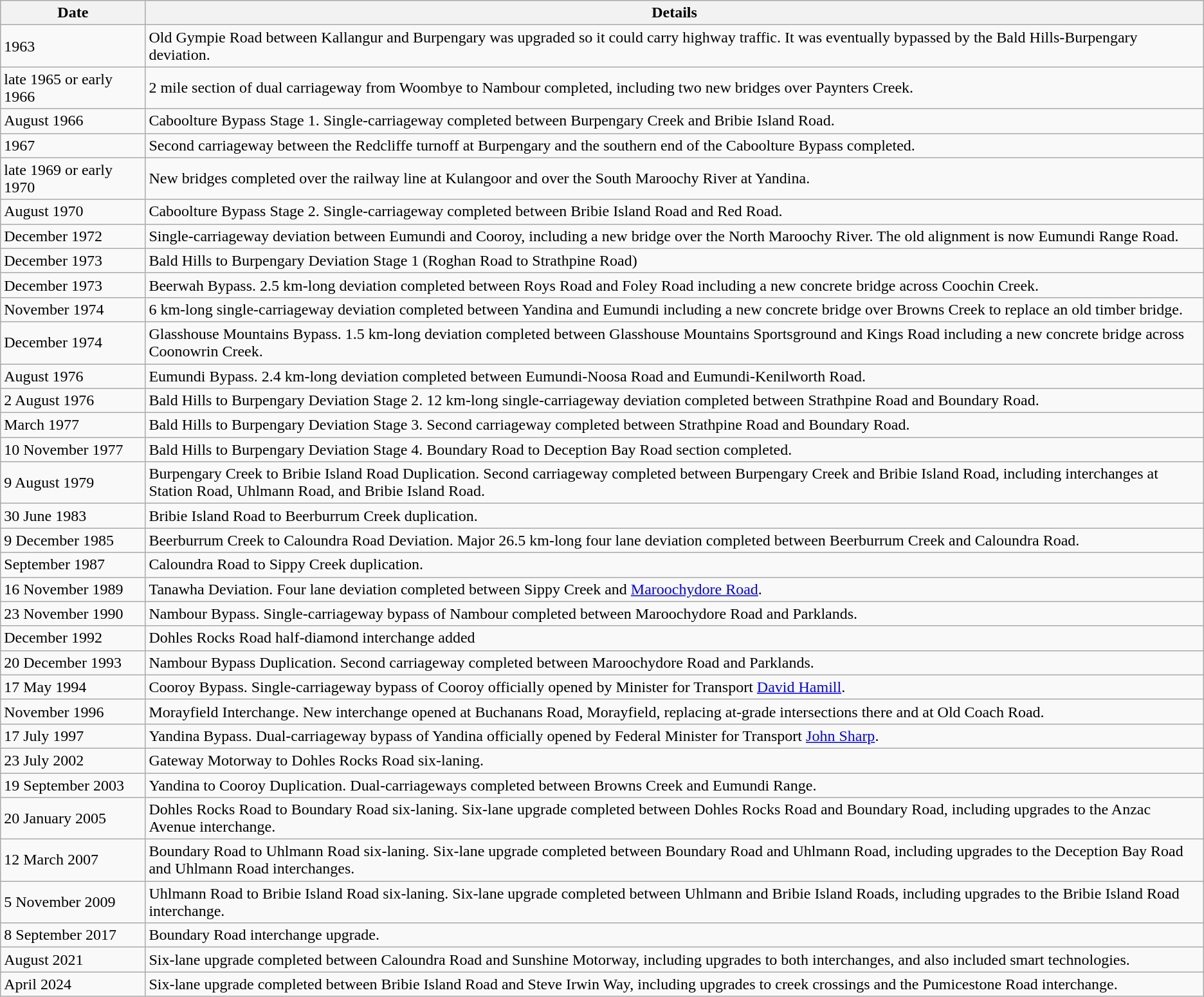<table class="wikitable sortable">
<tr>
<th>Date</th>
<th>Details</th>
</tr>
<tr>
<td>1963</td>
<td>Old Gympie Road between Kallangur and Burpengary  was upgraded so it could carry highway traffic.  It was eventually bypassed by the Bald Hills-Burpengary deviation.</td>
</tr>
<tr>
<td>late 1965 or early 1966</td>
<td>2 mile section of dual carriageway from Woombye to Nambour completed, including two new bridges over Paynters Creek.</td>
</tr>
<tr>
<td>August 1966</td>
<td>Caboolture Bypass Stage 1. Single-carriageway completed between Burpengary Creek and Bribie Island Road.</td>
</tr>
<tr>
<td>1967</td>
<td>Second carriageway between the Redcliffe turnoff at Burpengary and the southern end of the Caboolture Bypass completed.</td>
</tr>
<tr>
<td>late 1969 or early 1970</td>
<td>New bridges completed over the railway line at Kulangoor and over the South Maroochy River at Yandina.</td>
</tr>
<tr>
<td>August 1970</td>
<td>Caboolture Bypass Stage 2. Single-carriageway completed between Bribie Island Road and Red Road.</td>
</tr>
<tr>
<td>December 1972</td>
<td>Single-carriageway deviation between Eumundi and Cooroy, including a new bridge over the North Maroochy River.  The old alignment is now Eumundi Range Road.</td>
</tr>
<tr>
<td>December 1973</td>
<td>Bald Hills to Burpengary Deviation Stage 1 (Roghan Road to Strathpine Road)</td>
</tr>
<tr>
<td>December 1973</td>
<td>Beerwah Bypass. 2.5 km-long deviation completed between Roys Road and Foley Road including a new concrete bridge across Coochin Creek.</td>
</tr>
<tr>
<td>November 1974</td>
<td>6 km-long single-carriageway deviation completed between Yandina and Eumundi including a new concrete bridge over Browns Creek to replace an old timber bridge.</td>
</tr>
<tr>
<td>December 1974</td>
<td>Glasshouse Mountains Bypass. 1.5 km-long deviation completed between Glasshouse Mountains Sportsground and Kings Road including a new concrete bridge across Coonowrin Creek.</td>
</tr>
<tr>
<td>August 1976</td>
<td>Eumundi Bypass. 2.4 km-long deviation completed between Eumundi-Noosa Road and Eumundi-Kenilworth Road.</td>
</tr>
<tr>
<td>2 August 1976</td>
<td>Bald Hills to Burpengary Deviation Stage 2. 12 km-long single-carriageway deviation completed between Strathpine Road and Boundary Road.</td>
</tr>
<tr>
<td>March 1977</td>
<td>Bald Hills to Burpengary Deviation Stage 3. Second carriageway completed between Strathpine Road and Boundary Road.</td>
</tr>
<tr>
<td>10 November 1977</td>
<td>Bald Hills to Burpengary Deviation Stage 4. Boundary Road to Deception Bay Road section completed.</td>
</tr>
<tr>
<td>9 August 1979</td>
<td>Burpengary Creek to Bribie Island Road Duplication. Second carriageway completed between Burpengary Creek and Bribie Island Road, including interchanges at Station Road, Uhlmann Road, and Bribie Island Road.</td>
</tr>
<tr>
<td>30 June 1983</td>
<td>Bribie Island Road to Beerburrum Creek duplication.</td>
</tr>
<tr>
<td>9 December 1985</td>
<td>Beerburrum Creek to Caloundra Road Deviation. Major 26.5 km-long four lane deviation completed between Beerburrum Creek and Caloundra Road.</td>
</tr>
<tr>
<td>September 1987</td>
<td>Caloundra Road to Sippy Creek duplication.</td>
</tr>
<tr>
<td>16 November 1989</td>
<td>Tanawha Deviation. Four lane deviation completed between Sippy Creek and <a href='#'>Maroochydore Road</a>.</td>
</tr>
<tr>
<td>23 November 1990</td>
<td>Nambour Bypass. Single-carriageway bypass of Nambour completed between Maroochydore Road and Parklands.</td>
</tr>
<tr>
<td>December 1992</td>
<td>Dohles Rocks Road half-diamond interchange added</td>
</tr>
<tr>
<td>20 December 1993</td>
<td>Nambour Bypass Duplication. Second carriageway completed between Maroochydore Road and Parklands.</td>
</tr>
<tr>
<td>17 May 1994</td>
<td>Cooroy Bypass. Single-carriageway bypass of Cooroy officially opened by Minister for Transport <a href='#'>David Hamill</a>.</td>
</tr>
<tr>
<td>November 1996</td>
<td>Morayfield Interchange. New interchange opened at Buchanans Road, Morayfield, replacing at-grade intersections there and at Old Coach Road.</td>
</tr>
<tr>
<td>17 July 1997</td>
<td>Yandina Bypass. Dual-carriageway bypass of Yandina officially opened by Federal Minister for Transport <a href='#'>John Sharp</a>.</td>
</tr>
<tr>
<td>23 July 2002</td>
<td>Gateway Motorway to Dohles Rocks Road six-laning.</td>
</tr>
<tr>
<td>19 September 2003</td>
<td>Yandina to Cooroy Duplication. Dual-carriageways completed between Browns Creek and Eumundi Range.</td>
</tr>
<tr>
<td>20 January 2005</td>
<td>Dohles Rocks Road to Boundary Road six-laning. Six-lane upgrade completed between Dohles Rocks Road and Boundary Road, including upgrades to the Anzac Avenue interchange.</td>
</tr>
<tr>
<td>12 March 2007</td>
<td>Boundary Road to Uhlmann Road six-laning. Six-lane upgrade completed between Boundary Road and Uhlmann Road, including upgrades to the Deception Bay Road and Uhlmann Road interchanges.</td>
</tr>
<tr>
<td>5 November 2009</td>
<td>Uhlmann Road to Bribie Island Road six-laning. Six-lane upgrade completed between Uhlmann and Bribie Island Roads, including upgrades to the Bribie Island Road interchange.</td>
</tr>
<tr>
<td>8 September 2017</td>
<td>Boundary Road interchange upgrade.</td>
</tr>
<tr>
<td>August 2021</td>
<td>Six-lane upgrade completed between Caloundra Road and Sunshine Motorway, including upgrades to both interchanges, and also included smart technologies.</td>
</tr>
<tr>
<td>April 2024</td>
<td>Six-lane upgrade completed between Bribie Island Road and Steve Irwin Way, including upgrades to creek crossings and the Pumicestone Road interchange.</td>
</tr>
</table>
